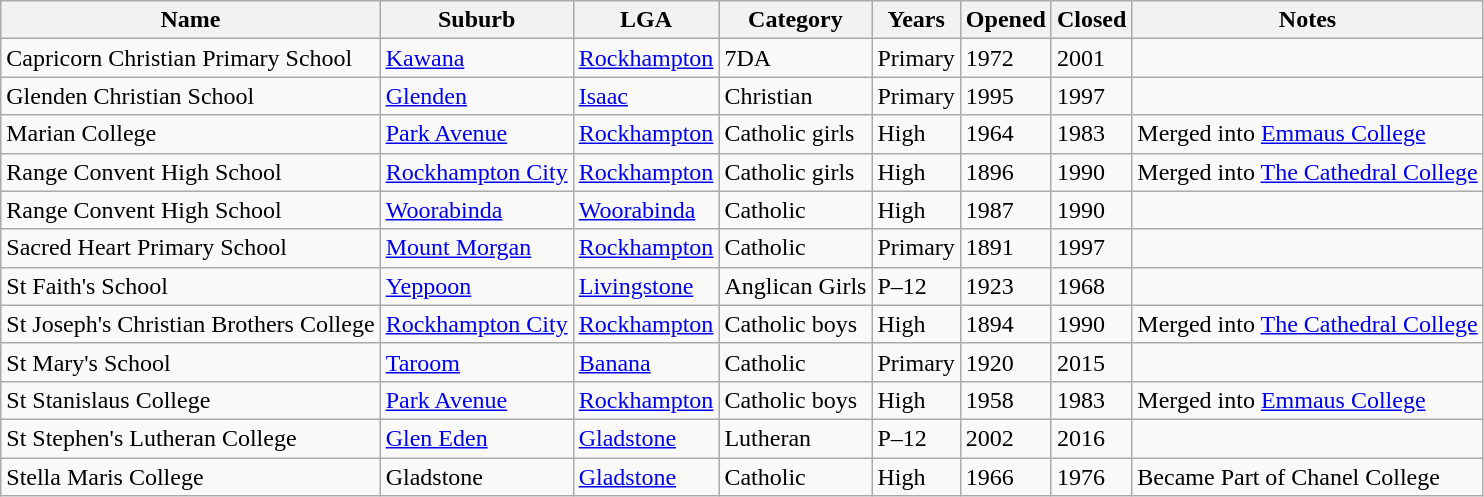<table class="wikitable sortable">
<tr>
<th>Name</th>
<th>Suburb</th>
<th>LGA</th>
<th>Category</th>
<th>Years</th>
<th>Opened</th>
<th>Closed</th>
<th>Notes</th>
</tr>
<tr>
<td>Capricorn Christian Primary School</td>
<td><a href='#'>Kawana</a></td>
<td><a href='#'>Rockhampton</a></td>
<td>7DA</td>
<td>Primary</td>
<td>1972</td>
<td>2001</td>
<td></td>
</tr>
<tr>
<td>Glenden Christian School</td>
<td><a href='#'>Glenden</a></td>
<td><a href='#'>Isaac</a></td>
<td>Christian</td>
<td>Primary</td>
<td>1995</td>
<td>1997</td>
<td></td>
</tr>
<tr>
<td>Marian College</td>
<td><a href='#'>Park Avenue</a></td>
<td><a href='#'>Rockhampton</a></td>
<td>Catholic girls</td>
<td>High</td>
<td>1964</td>
<td>1983</td>
<td>Merged into <a href='#'>Emmaus College</a></td>
</tr>
<tr>
<td>Range Convent High School</td>
<td><a href='#'>Rockhampton City</a></td>
<td><a href='#'>Rockhampton</a></td>
<td>Catholic girls</td>
<td>High</td>
<td>1896</td>
<td>1990</td>
<td>Merged into <a href='#'>The Cathedral College</a></td>
</tr>
<tr>
<td>Range Convent High School</td>
<td><a href='#'>Woorabinda</a></td>
<td><a href='#'>Woorabinda</a></td>
<td>Catholic</td>
<td>High</td>
<td>1987</td>
<td>1990</td>
<td></td>
</tr>
<tr>
<td>Sacred Heart Primary School</td>
<td><a href='#'>Mount Morgan</a></td>
<td><a href='#'>Rockhampton</a></td>
<td>Catholic</td>
<td>Primary</td>
<td>1891</td>
<td>1997</td>
<td></td>
</tr>
<tr>
<td>St Faith's School</td>
<td><a href='#'>Yeppoon</a></td>
<td><a href='#'>Livingstone</a></td>
<td>Anglican Girls</td>
<td>P–12</td>
<td>1923</td>
<td>1968</td>
<td></td>
</tr>
<tr>
<td>St Joseph's Christian Brothers College</td>
<td><a href='#'>Rockhampton City</a></td>
<td><a href='#'>Rockhampton</a></td>
<td>Catholic boys</td>
<td>High</td>
<td>1894</td>
<td>1990</td>
<td>Merged into <a href='#'>The Cathedral College</a></td>
</tr>
<tr>
<td>St Mary's School</td>
<td><a href='#'>Taroom</a></td>
<td><a href='#'>Banana</a></td>
<td>Catholic</td>
<td>Primary</td>
<td>1920</td>
<td>2015</td>
<td></td>
</tr>
<tr>
<td>St Stanislaus College</td>
<td><a href='#'>Park Avenue</a></td>
<td><a href='#'>Rockhampton</a></td>
<td>Catholic boys</td>
<td>High</td>
<td>1958</td>
<td>1983</td>
<td>Merged into <a href='#'>Emmaus College</a></td>
</tr>
<tr>
<td>St Stephen's Lutheran College</td>
<td><a href='#'>Glen Eden</a></td>
<td><a href='#'>Gladstone</a></td>
<td>Lutheran</td>
<td>P–12</td>
<td>2002</td>
<td>2016</td>
<td></td>
</tr>
<tr>
<td>Stella Maris College</td>
<td>Gladstone</td>
<td><a href='#'>Gladstone</a></td>
<td>Catholic</td>
<td>High</td>
<td>1966</td>
<td>1976</td>
<td>Became Part of Chanel College</td>
</tr>
</table>
